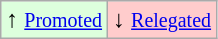<table class="wikitable" align="center">
<tr>
<td style="background:#ddffdd">↑ <small><a href='#'>Promoted</a></small></td>
<td style="background:#ffcccc">↓ <small><a href='#'>Relegated</a></small></td>
</tr>
</table>
